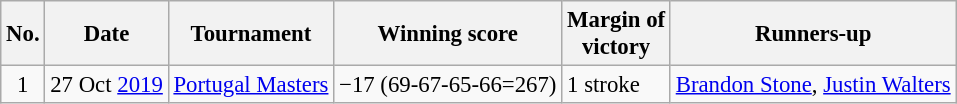<table class="wikitable" style="font-size:95%;">
<tr>
<th>No.</th>
<th>Date</th>
<th>Tournament</th>
<th>Winning score</th>
<th>Margin of<br>victory</th>
<th>Runners-up</th>
</tr>
<tr>
<td align=center>1</td>
<td align=right>27 Oct <a href='#'>2019</a></td>
<td><a href='#'>Portugal Masters</a></td>
<td>−17 (69-67-65-66=267)</td>
<td>1 stroke</td>
<td> <a href='#'>Brandon Stone</a>,  <a href='#'>Justin Walters</a></td>
</tr>
</table>
